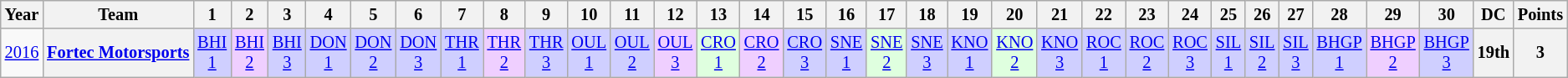<table class="wikitable" style="text-align:center; font-size:85%">
<tr>
<th>Year</th>
<th>Team</th>
<th>1</th>
<th>2</th>
<th>3</th>
<th>4</th>
<th>5</th>
<th>6</th>
<th>7</th>
<th>8</th>
<th>9</th>
<th>10</th>
<th>11</th>
<th>12</th>
<th>13</th>
<th>14</th>
<th>15</th>
<th>16</th>
<th>17</th>
<th>18</th>
<th>19</th>
<th>20</th>
<th>21</th>
<th>22</th>
<th>23</th>
<th>24</th>
<th>25</th>
<th>26</th>
<th>27</th>
<th>28</th>
<th>29</th>
<th>30</th>
<th>DC</th>
<th>Points</th>
</tr>
<tr>
<td><a href='#'>2016</a></td>
<th nowrap><a href='#'>Fortec Motorsports</a></th>
<td style="background:#CFCFFF;"><a href='#'>BHI<br>1</a><br></td>
<td style="background:#EFCFFF;"><a href='#'>BHI<br>2</a><br></td>
<td style="background:#CFCFFF;"><a href='#'>BHI<br>3</a><br></td>
<td style="background:#CFCFFF;"><a href='#'>DON<br>1</a><br></td>
<td style="background:#CFCFFF;"><a href='#'>DON<br>2</a><br></td>
<td style="background:#CFCFFF;"><a href='#'>DON<br>3</a><br></td>
<td style="background:#CFCFFF;"><a href='#'>THR<br>1</a><br></td>
<td style="background:#EFCFFF;"><a href='#'>THR<br>2</a><br></td>
<td style="background:#CFCFFF;"><a href='#'>THR<br>3</a><br></td>
<td style="background:#CFCFFF;"><a href='#'>OUL<br>1</a><br></td>
<td style="background:#CFCFFF;"><a href='#'>OUL<br>2</a><br></td>
<td style="background:#EFCFFF;"><a href='#'>OUL<br>3</a><br></td>
<td style="background:#DFFFDF;"><a href='#'>CRO<br>1</a><br></td>
<td style="background:#EFCFFF;"><a href='#'>CRO<br>2</a><br></td>
<td style="background:#CFCFFF;"><a href='#'>CRO<br>3</a><br></td>
<td style="background:#CFCFFF;"><a href='#'>SNE<br>1</a><br></td>
<td style="background:#DFFFDF;"><a href='#'>SNE<br>2</a><br></td>
<td style="background:#CFCFFF;"><a href='#'>SNE<br>3</a><br></td>
<td style="background:#CFCFFF;"><a href='#'>KNO<br>1</a><br></td>
<td style="background:#DFFFDF;"><a href='#'>KNO<br>2</a><br></td>
<td style="background:#CFCFFF;"><a href='#'>KNO<br>3</a><br></td>
<td style="background:#CFCFFF;"><a href='#'>ROC<br>1</a><br></td>
<td style="background:#CFCFFF;"><a href='#'>ROC<br>2</a><br></td>
<td style="background:#CFCFFF;"><a href='#'>ROC<br>3</a><br></td>
<td style="background:#CFCFFF;"><a href='#'>SIL<br>1</a><br></td>
<td style="background:#CFCFFF;"><a href='#'>SIL<br>2</a><br></td>
<td style="background:#CFCFFF;"><a href='#'>SIL<br>3</a><br></td>
<td style="background:#CFCFFF;"><a href='#'>BHGP<br>1</a><br></td>
<td style="background:#EFCFFF;"><a href='#'>BHGP<br>2</a><br></td>
<td style="background:#CFCFFF;"><a href='#'>BHGP<br>3</a><br></td>
<th>19th</th>
<th>3</th>
</tr>
</table>
